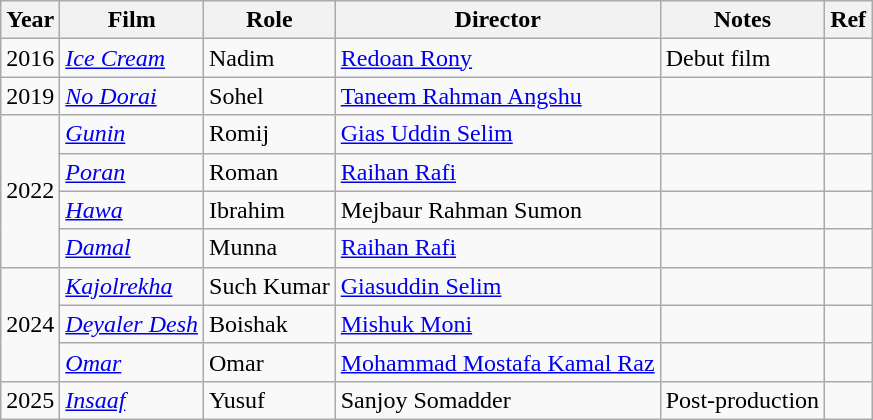<table class="wikitable sortable">
<tr>
<th>Year</th>
<th>Film</th>
<th>Role</th>
<th>Director</th>
<th>Notes</th>
<th>Ref</th>
</tr>
<tr>
<td>2016</td>
<td><em><a href='#'>Ice Cream</a></em></td>
<td>Nadim</td>
<td><a href='#'>Redoan Rony</a></td>
<td>Debut film</td>
<td></td>
</tr>
<tr>
<td>2019</td>
<td><em><a href='#'>No Dorai</a></em></td>
<td>Sohel</td>
<td><a href='#'>Taneem Rahman Angshu</a></td>
<td></td>
<td></td>
</tr>
<tr>
<td rowspan="4">2022</td>
<td><em><a href='#'>Gunin</a> </em></td>
<td>Romij</td>
<td><a href='#'>Gias Uddin Selim</a></td>
<td></td>
<td></td>
</tr>
<tr>
<td><em><a href='#'>Poran</a></em></td>
<td>Roman</td>
<td><a href='#'>Raihan Rafi</a></td>
<td></td>
<td></td>
</tr>
<tr>
<td><em><a href='#'>Hawa</a></em></td>
<td>Ibrahim</td>
<td>Mejbaur Rahman Sumon</td>
<td></td>
<td></td>
</tr>
<tr>
<td><em><a href='#'>Damal</a></em></td>
<td>Munna</td>
<td><a href='#'>Raihan Rafi</a></td>
<td></td>
<td></td>
</tr>
<tr>
<td rowspan="3">2024</td>
<td><em><a href='#'>Kajolrekha</a></em></td>
<td>Such Kumar</td>
<td><a href='#'>Giasuddin Selim</a></td>
<td></td>
<td></td>
</tr>
<tr>
<td><em><a href='#'>Deyaler Desh</a></em></td>
<td>Boishak</td>
<td><a href='#'>Mishuk Moni</a></td>
<td></td>
<td></td>
</tr>
<tr>
<td><em><a href='#'>Omar</a></em></td>
<td>Omar</td>
<td><a href='#'>Mohammad Mostafa Kamal Raz</a></td>
<td></td>
<td></td>
</tr>
<tr>
<td>2025</td>
<td><a href='#'><em>Insaaf</em></a></td>
<td>Yusuf</td>
<td>Sanjoy Somadder</td>
<td>Post-production</td>
<td></td>
</tr>
</table>
